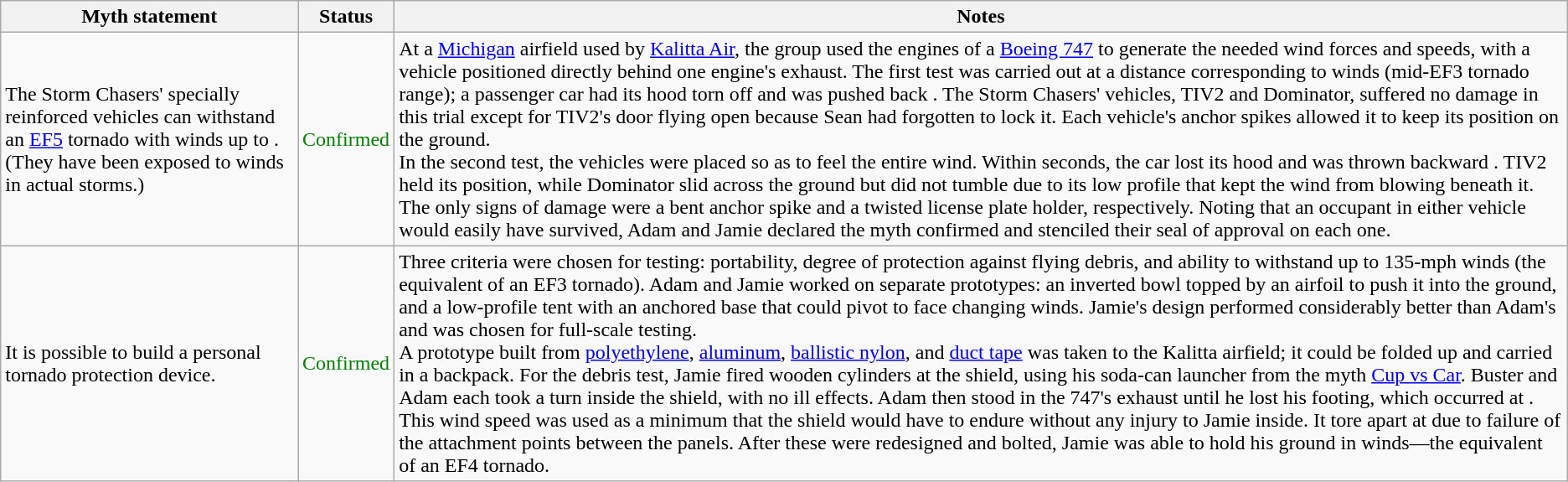<table class="wikitable plainrowheaders">
<tr>
<th>Myth statement</th>
<th>Status</th>
<th>Notes</th>
</tr>
<tr>
<td>The Storm Chasers' specially reinforced vehicles can withstand an <a href='#'>EF5</a> tornado with winds up to . (They have been exposed to  winds in actual storms.)</td>
<td style="color:green">Confirmed</td>
<td>At a <a href='#'>Michigan</a> airfield used by <a href='#'>Kalitta Air</a>, the group used the engines of a <a href='#'>Boeing 747</a> to generate the needed wind forces and speeds, with a vehicle positioned directly behind one engine's exhaust. The first test was carried out at a distance corresponding to  winds (mid-EF3 tornado range); a passenger car had its hood torn off and was pushed back . The Storm Chasers' vehicles, TIV2 and Dominator, suffered no damage in this trial except for TIV2's door flying open because Sean had forgotten to lock it. Each vehicle's anchor spikes allowed it to keep its position on the ground.<br>In the second test, the vehicles were placed so as to feel the entire  wind. Within seconds, the car lost its hood and was thrown backward . TIV2 held its position, while Dominator slid across the ground but did not tumble due to its low profile that kept the wind from blowing beneath it. The only signs of damage were a bent anchor spike and a twisted license plate holder, respectively. Noting that an occupant in either vehicle would easily have survived, Adam and Jamie declared the myth confirmed and stenciled their seal of approval on each one.</td>
</tr>
<tr>
<td>It is possible to build a personal tornado protection device.</td>
<td style="color:green">Confirmed</td>
<td>Three criteria were chosen for testing: portability, degree of protection against flying debris, and ability to withstand up to 135-mph winds (the equivalent of an EF3 tornado). Adam and Jamie worked on separate prototypes: an inverted bowl topped by an airfoil to push it into the ground, and a low-profile tent with an anchored base that could pivot to face changing winds. Jamie's design performed considerably better than Adam's and was chosen for full-scale testing.<br>A prototype built from <a href='#'>polyethylene</a>, <a href='#'>aluminum</a>, <a href='#'>ballistic nylon</a>, and <a href='#'>duct tape</a> was taken to the Kalitta airfield; it could be folded up and carried in a backpack. For the debris test, Jamie fired wooden cylinders at the shield, using his soda-can launcher from the myth <a href='#'>Cup vs Car</a>. Buster and Adam each took a turn inside the shield, with no ill effects. Adam then stood in the 747's exhaust until he lost his footing, which occurred at . This wind speed was used as a minimum that the shield would have to endure without any injury to Jamie inside. It tore apart at  due to failure of the attachment points between the panels. After these were redesigned and bolted, Jamie was able to hold his ground in  winds—the equivalent of an EF4 tornado.
</td>
</tr>
</table>
